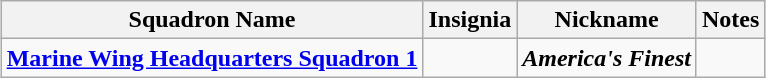<table class="wikitable sortable" style="margin:1em auto; text-align:center">
<tr>
<th>Squadron Name</th>
<th>Insignia</th>
<th>Nickname</th>
<th>Notes</th>
</tr>
<tr>
<td><strong><a href='#'>Marine Wing Headquarters Squadron 1</a></strong></td>
<td></td>
<td><strong><em>America's Finest</em></strong></td>
<td></td>
</tr>
</table>
